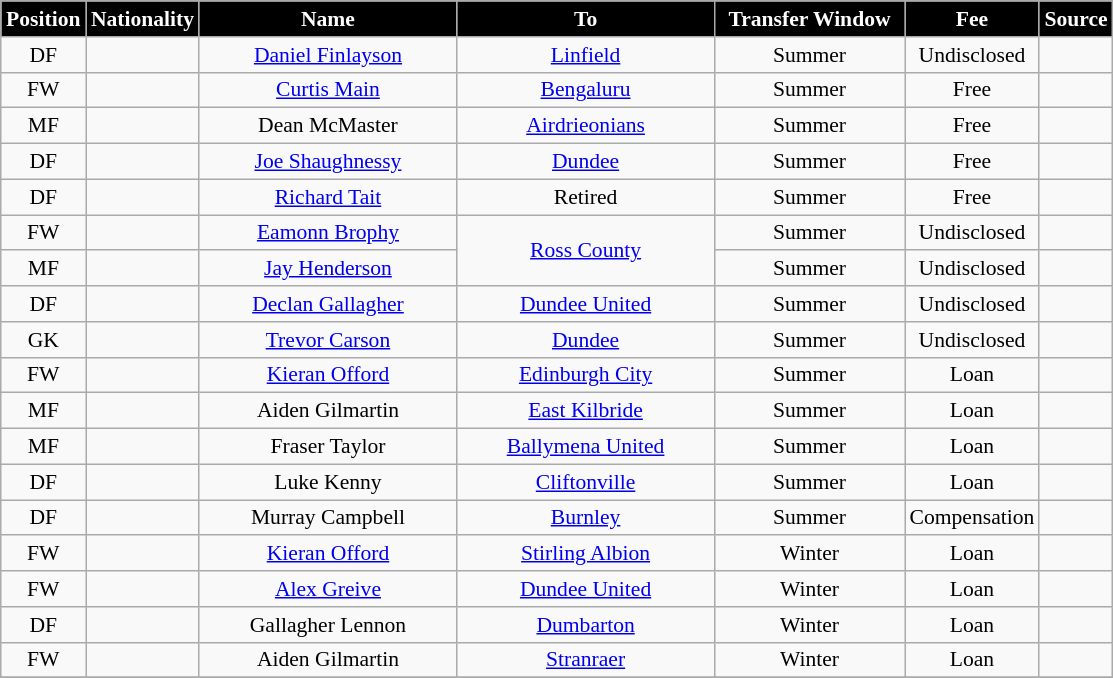<table class="wikitable"  style="text-align:center; font-size:90%; ">
<tr>
<th style="background:#000000; color:white; width:50px;">Position</th>
<th style="background:#000000; color:white; width:50px;">Nationality</th>
<th style="background:#000000; color:white; width:165px;">Name</th>
<th style="background:#000000; color:white; width:165px;">To</th>
<th style="background:#000000; color:white; width:120px;">Transfer Window</th>
<th style="background:#000000; color:white; width:70px;">Fee</th>
<th style="background:#000000; color:white; width:25px;">Source</th>
</tr>
<tr>
<td>DF</td>
<td></td>
<td><a href='#'>Daniel Finlayson</a></td>
<td><a href='#'>Linfield</a></td>
<td>Summer</td>
<td>Undisclosed</td>
<td></td>
</tr>
<tr>
<td>FW</td>
<td></td>
<td><a href='#'>Curtis Main</a></td>
<td><a href='#'>Bengaluru</a></td>
<td>Summer</td>
<td>Free</td>
<td></td>
</tr>
<tr>
<td>MF</td>
<td></td>
<td>Dean McMaster</td>
<td><a href='#'>Airdrieonians</a></td>
<td>Summer</td>
<td>Free</td>
<td></td>
</tr>
<tr>
<td>DF</td>
<td></td>
<td><a href='#'>Joe Shaughnessy</a></td>
<td><a href='#'>Dundee</a></td>
<td>Summer</td>
<td>Free</td>
<td></td>
</tr>
<tr>
<td>DF</td>
<td></td>
<td><a href='#'>Richard Tait</a></td>
<td>Retired</td>
<td>Summer</td>
<td>Free</td>
<td></td>
</tr>
<tr>
<td>FW</td>
<td></td>
<td><a href='#'>Eamonn Brophy</a></td>
<td rowspan=2><a href='#'>Ross County</a></td>
<td>Summer</td>
<td>Undisclosed</td>
<td></td>
</tr>
<tr>
<td>MF</td>
<td></td>
<td><a href='#'>Jay Henderson</a></td>
<td>Summer</td>
<td>Undisclosed</td>
<td></td>
</tr>
<tr>
<td>DF</td>
<td></td>
<td><a href='#'>Declan Gallagher</a></td>
<td><a href='#'>Dundee United</a></td>
<td>Summer</td>
<td>Undisclosed</td>
<td></td>
</tr>
<tr>
<td>GK</td>
<td></td>
<td><a href='#'>Trevor Carson</a></td>
<td><a href='#'>Dundee</a></td>
<td>Summer</td>
<td>Undisclosed</td>
<td></td>
</tr>
<tr>
<td>FW</td>
<td></td>
<td><a href='#'>Kieran Offord</a></td>
<td><a href='#'>Edinburgh City</a></td>
<td>Summer</td>
<td>Loan</td>
<td></td>
</tr>
<tr>
<td>MF</td>
<td></td>
<td>Aiden Gilmartin</td>
<td><a href='#'>East Kilbride</a></td>
<td>Summer</td>
<td>Loan</td>
<td></td>
</tr>
<tr>
<td>MF</td>
<td></td>
<td>Fraser Taylor</td>
<td><a href='#'>Ballymena United</a></td>
<td>Summer</td>
<td>Loan</td>
<td></td>
</tr>
<tr>
<td>DF</td>
<td></td>
<td>Luke Kenny</td>
<td><a href='#'>Cliftonville</a></td>
<td>Summer</td>
<td>Loan</td>
<td></td>
</tr>
<tr>
<td>DF</td>
<td></td>
<td>Murray Campbell</td>
<td><a href='#'>Burnley</a></td>
<td>Summer</td>
<td>Compensation</td>
<td></td>
</tr>
<tr>
<td>FW</td>
<td></td>
<td><a href='#'>Kieran Offord</a></td>
<td><a href='#'>Stirling Albion</a></td>
<td>Winter</td>
<td>Loan</td>
<td></td>
</tr>
<tr>
<td>FW</td>
<td></td>
<td><a href='#'>Alex Greive</a></td>
<td><a href='#'>Dundee United</a></td>
<td>Winter</td>
<td>Loan</td>
<td></td>
</tr>
<tr>
<td>DF</td>
<td></td>
<td>Gallagher Lennon</td>
<td><a href='#'>Dumbarton</a></td>
<td>Winter</td>
<td>Loan</td>
<td></td>
</tr>
<tr>
<td>FW</td>
<td></td>
<td>Aiden Gilmartin</td>
<td><a href='#'>Stranraer</a></td>
<td>Winter</td>
<td>Loan</td>
<td></td>
</tr>
<tr>
</tr>
</table>
